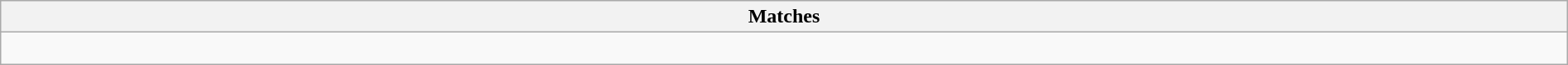<table class="wikitable collapsible collapsed" style="width:100%">
<tr>
<th>Matches</th>
</tr>
<tr>
<td><br>








</td>
</tr>
</table>
